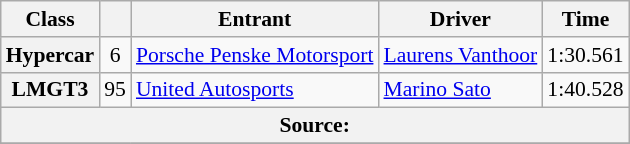<table class="wikitable" style="font-size:90%;">
<tr>
<th>Class</th>
<th></th>
<th>Entrant</th>
<th>Driver</th>
<th>Time</th>
</tr>
<tr>
<th>Hypercar</th>
<td style="text-align:center;">6</td>
<td> <a href='#'>Porsche Penske Motorsport</a></td>
<td> <a href='#'>Laurens Vanthoor</a></td>
<td>1:30.561</td>
</tr>
<tr>
<th>LMGT3</th>
<td style="text-align:center;">95</td>
<td> <a href='#'>United Autosports</a></td>
<td> <a href='#'>Marino Sato</a></td>
<td>1:40.528</td>
</tr>
<tr>
<th colspan="6">Source:</th>
</tr>
<tr>
</tr>
</table>
